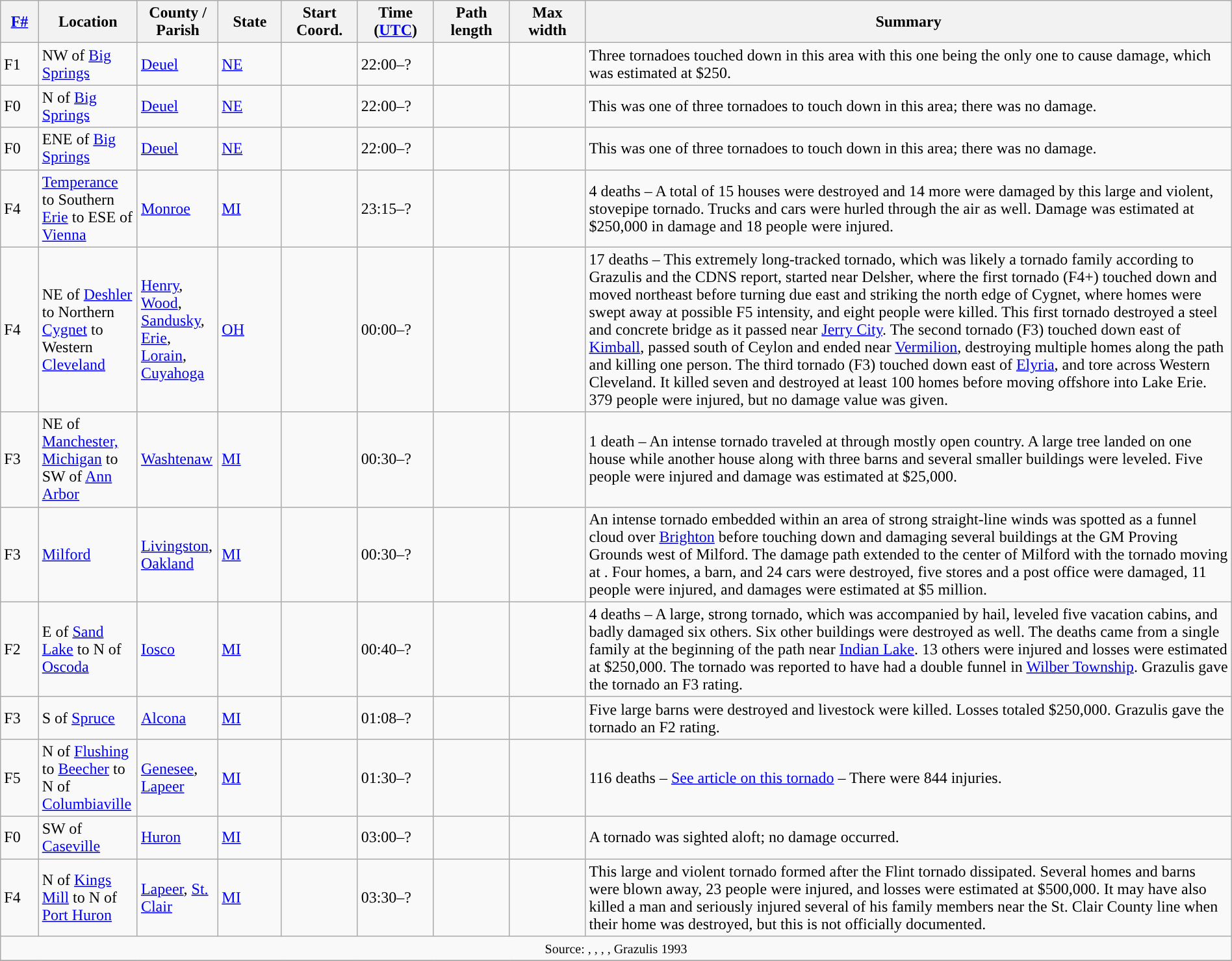<table class="wikitable sortable" style="width:100%;">
<tr>
<th scope="col"  style="width:3%; text-align:center;"><a href='#'>F#</a></th>
<th scope="col"  style="width:7%; text-align:center;" class="unsortable">Location</th>
<th scope="col"  style="width:6%; text-align:center;" class="unsortable">County / Parish</th>
<th scope="col"  style="width:5%; text-align:center;">State</th>
<th scope="col"  style="width:6%; text-align:center;">Start Coord.</th>
<th scope="col"  style="width:6%; text-align:center;">Time (<a href='#'>UTC</a>)</th>
<th scope="col"  style="width:6%; text-align:center;">Path length</th>
<th scope="col"  style="width:6%; text-align:center;">Max width</th>
<th scope="col" class="unsortable" style="width:51%; text-align:center;">Summary</th>
</tr>
<tr>
<td>F1</td>
<td>NW of <a href='#'>Big Springs</a></td>
<td><a href='#'>Deuel</a></td>
<td><a href='#'>NE</a></td>
<td></td>
<td>22:00–?</td>
<td></td>
<td></td>
<td>Three tornadoes touched down in this area with this one being the only one to cause damage, which was estimated at $250.</td>
</tr>
<tr>
<td>F0</td>
<td>N of <a href='#'>Big Springs</a></td>
<td><a href='#'>Deuel</a></td>
<td><a href='#'>NE</a></td>
<td></td>
<td>22:00–?</td>
<td></td>
<td></td>
<td>This was one of three tornadoes to touch down in this area; there was no damage.</td>
</tr>
<tr>
<td>F0</td>
<td>ENE of <a href='#'>Big Springs</a></td>
<td><a href='#'>Deuel</a></td>
<td><a href='#'>NE</a></td>
<td></td>
<td>22:00–?</td>
<td></td>
<td></td>
<td>This was one of three tornadoes to touch down in this area; there was no damage.</td>
</tr>
<tr>
<td>F4</td>
<td><a href='#'>Temperance</a> to Southern <a href='#'>Erie</a> to ESE of <a href='#'>Vienna</a></td>
<td><a href='#'>Monroe</a></td>
<td><a href='#'>MI</a></td>
<td></td>
<td>23:15–?</td>
<td></td>
<td></td>
<td>4 deaths – A total of 15 houses were destroyed and 14 more were damaged by this large and violent, stovepipe tornado. Trucks and cars were hurled through the air as well. Damage was estimated at $250,000 in damage and 18 people were injured.</td>
</tr>
<tr>
<td>F4</td>
<td>NE of <a href='#'>Deshler</a> to Northern <a href='#'>Cygnet</a> to Western <a href='#'>Cleveland</a></td>
<td><a href='#'>Henry</a>, <a href='#'>Wood</a>, <a href='#'>Sandusky</a>, <a href='#'>Erie</a>, <a href='#'>Lorain</a>, <a href='#'>Cuyahoga</a></td>
<td><a href='#'>OH</a></td>
<td></td>
<td>00:00–?</td>
<td></td>
<td></td>
<td>17 deaths – This extremely long-tracked tornado, which was likely a tornado family according to Grazulis and the CDNS report, started near Delsher, where the first tornado (F4+) touched down and moved northeast before turning due east and striking the north edge of Cygnet, where homes were swept away at possible F5 intensity, and eight people were killed. This first tornado destroyed a steel and concrete bridge as it passed near <a href='#'>Jerry City</a>. The second tornado (F3) touched down east of <a href='#'>Kimball</a>, passed south of Ceylon and ended near <a href='#'>Vermilion</a>, destroying multiple homes along the path and killing one person. The third tornado (F3) touched down east of <a href='#'>Elyria</a>, and tore across Western Cleveland. It killed seven and destroyed at least 100 homes before moving offshore into Lake Erie. 379 people were injured, but no damage value was given.</td>
</tr>
<tr>
<td>F3</td>
<td>NE of <a href='#'>Manchester, Michigan</a> to SW of <a href='#'>Ann Arbor</a></td>
<td><a href='#'>Washtenaw</a></td>
<td><a href='#'>MI</a></td>
<td></td>
<td>00:30–?</td>
<td></td>
<td></td>
<td>1 death – An intense tornado traveled at  through mostly open country. A large tree landed on one house while another house along with three barns and several smaller buildings were leveled. Five people were injured and damage was estimated at $25,000.</td>
</tr>
<tr>
<td>F3</td>
<td><a href='#'>Milford</a></td>
<td><a href='#'>Livingston</a>, <a href='#'>Oakland</a></td>
<td><a href='#'>MI</a></td>
<td></td>
<td>00:30–?</td>
<td></td>
<td></td>
<td>An intense tornado embedded within an area of strong straight-line winds was spotted as a funnel cloud over <a href='#'>Brighton</a> before touching down and damaging several buildings at the GM Proving Grounds  west of Milford. The damage path extended to the center of Milford with the tornado moving at . Four homes, a barn, and 24 cars were destroyed, five stores and a post office were damaged, 11 people were injured, and damages were estimated at $5 million.</td>
</tr>
<tr>
<td>F2</td>
<td>E of <a href='#'>Sand Lake</a> to N of <a href='#'>Oscoda</a></td>
<td><a href='#'>Iosco</a></td>
<td><a href='#'>MI</a></td>
<td></td>
<td>00:40–?</td>
<td></td>
<td></td>
<td>4 deaths – A large, strong tornado, which was accompanied by  hail, leveled five vacation cabins, and badly damaged six others. Six other buildings were destroyed as well. The deaths came from a single family at the beginning of the path near <a href='#'>Indian Lake</a>. 13 others were injured and losses were estimated at $250,000. The tornado was reported to have had a double funnel in <a href='#'>Wilber Township</a>. Grazulis gave the tornado an F3 rating.</td>
</tr>
<tr>
<td>F3</td>
<td>S of <a href='#'>Spruce</a></td>
<td><a href='#'>Alcona</a></td>
<td><a href='#'>MI</a></td>
<td></td>
<td>01:08–?</td>
<td></td>
<td></td>
<td>Five large barns were destroyed and livestock were killed. Losses totaled $250,000. Grazulis gave the tornado an F2 rating.</td>
</tr>
<tr>
<td>F5</td>
<td>N of <a href='#'>Flushing</a> to <a href='#'>Beecher</a> to N of <a href='#'>Columbiaville</a></td>
<td><a href='#'>Genesee</a>, <a href='#'>Lapeer</a></td>
<td><a href='#'>MI</a></td>
<td></td>
<td>01:30–?</td>
<td></td>
<td></td>
<td>116 deaths – <a href='#'>See article on this tornado</a> – There were 844 injuries.</td>
</tr>
<tr>
<td>F0</td>
<td>SW of <a href='#'>Caseville</a></td>
<td><a href='#'>Huron</a></td>
<td><a href='#'>MI</a></td>
<td></td>
<td>03:00–?</td>
<td></td>
<td></td>
<td>A tornado was sighted aloft; no damage occurred.</td>
</tr>
<tr>
<td>F4</td>
<td>N of <a href='#'>Kings Mill</a> to N of <a href='#'>Port Huron</a></td>
<td><a href='#'>Lapeer</a>, <a href='#'>St. Clair</a></td>
<td><a href='#'>MI</a></td>
<td></td>
<td>03:30–?</td>
<td></td>
<td></td>
<td>This large and violent tornado formed after the Flint tornado dissipated. Several homes and barns were blown away, 23 people were injured, and losses were estimated at $500,000. It may have also killed a man and seriously injured several of his family members near the St. Clair County line when their home was destroyed, but this is not officially documented.</td>
</tr>
<tr>
<td colspan="9" align=center><small>Source: , , , , Grazulis 1993</small></td>
</tr>
<tr>
</tr>
</table>
